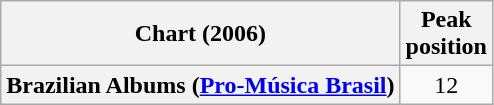<table class="wikitable plainrowheaders">
<tr>
<th scope="col">Chart (2006)</th>
<th scope="col">Peak<br> position</th>
</tr>
<tr>
<th scope="row">Brazilian Albums (<a href='#'>Pro-Música Brasil</a>)</th>
<td align="center">12</td>
</tr>
</table>
